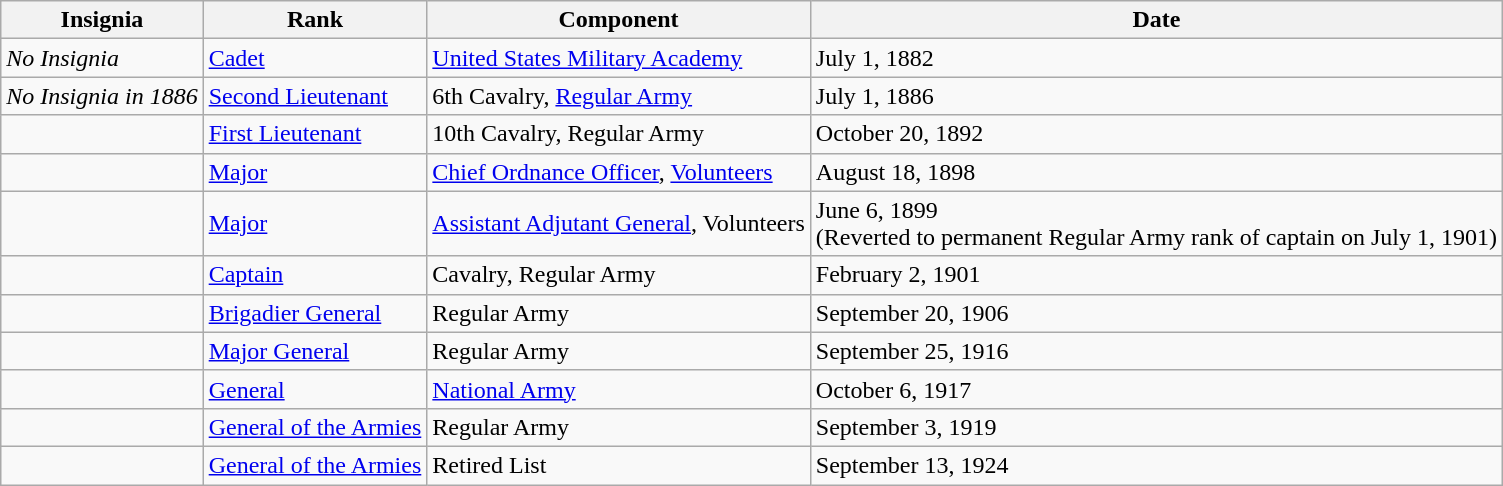<table class="wikitable">
<tr>
<th>Insignia</th>
<th>Rank</th>
<th>Component</th>
<th>Date</th>
</tr>
<tr>
<td><em>No Insignia</em></td>
<td><a href='#'>Cadet</a></td>
<td><a href='#'>United States Military Academy</a></td>
<td>July 1, 1882</td>
</tr>
<tr>
<td><em>No Insignia in 1886</em></td>
<td><a href='#'>Second Lieutenant</a></td>
<td>6th Cavalry, <a href='#'>Regular Army</a></td>
<td>July 1, 1886</td>
</tr>
<tr>
<td></td>
<td><a href='#'>First Lieutenant</a></td>
<td>10th Cavalry, Regular Army</td>
<td>October 20, 1892</td>
</tr>
<tr>
<td></td>
<td><a href='#'>Major</a></td>
<td><a href='#'>Chief Ordnance Officer</a>, <a href='#'>Volunteers</a></td>
<td>August 18, 1898</td>
</tr>
<tr>
<td></td>
<td><a href='#'>Major</a></td>
<td><a href='#'>Assistant Adjutant General</a>, Volunteers</td>
<td>June 6, 1899 <br>(Reverted to permanent Regular Army rank of captain on July 1, 1901)</td>
</tr>
<tr>
<td></td>
<td><a href='#'>Captain</a></td>
<td>Cavalry, Regular Army</td>
<td>February 2, 1901</td>
</tr>
<tr>
<td></td>
<td><a href='#'>Brigadier General</a></td>
<td>Regular Army</td>
<td>September 20, 1906</td>
</tr>
<tr>
<td></td>
<td><a href='#'>Major General</a></td>
<td>Regular Army</td>
<td>September 25, 1916</td>
</tr>
<tr>
<td></td>
<td><a href='#'>General</a></td>
<td><a href='#'>National Army</a></td>
<td>October 6, 1917</td>
</tr>
<tr>
<td></td>
<td><a href='#'>General of the Armies</a></td>
<td>Regular Army</td>
<td>September 3, 1919</td>
</tr>
<tr>
<td></td>
<td><a href='#'>General of the Armies</a></td>
<td>Retired List</td>
<td>September 13, 1924</td>
</tr>
</table>
